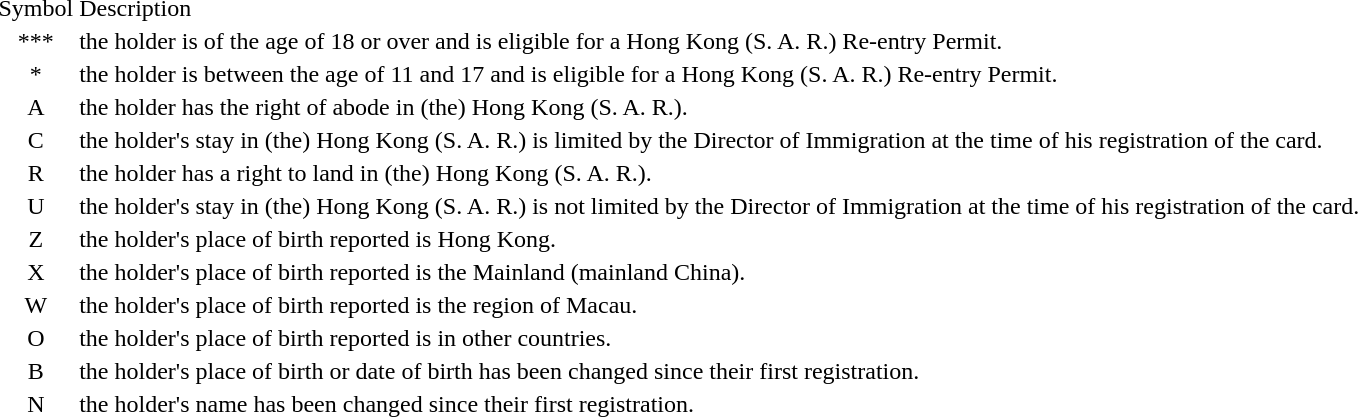<table style="margin-left:1em">
<tr>
<td align="center">Symbol</td>
<td>Description</td>
</tr>
<tr valign="top">
<td align="center">***</td>
<td>the holder is of the age of 18 or over and is eligible for a Hong Kong (S. A. R.) Re-entry Permit.</td>
</tr>
<tr valign="top">
<td align="center">*</td>
<td>the holder is between the age of 11 and 17 and is eligible for a Hong Kong (S. A. R.) Re-entry Permit.</td>
</tr>
<tr valign="top">
<td align="center">A</td>
<td>the holder has the right of abode in (the) Hong Kong (S. A. R.).</td>
</tr>
<tr valign="top">
<td align="center">C</td>
<td>the holder's stay in (the) Hong Kong (S. A. R.) is limited by the Director of Immigration at the time of his registration of the card.</td>
</tr>
<tr valign="top">
<td align="center">R</td>
<td>the holder has a right to land in (the) Hong Kong (S. A. R.).</td>
</tr>
<tr valign="top">
<td align="center">U</td>
<td>the holder's stay in (the) Hong Kong (S. A. R.) is not limited by the Director of Immigration at the time of his registration of the card.</td>
</tr>
<tr valign="top">
<td align="center">Z</td>
<td>the holder's place of birth reported is Hong Kong.</td>
</tr>
<tr valign="top">
<td align="center">X</td>
<td>the holder's place of birth reported is the Mainland (mainland China).</td>
</tr>
<tr valign="top">
<td align="center">W</td>
<td>the holder's place of birth reported is the region of Macau.</td>
</tr>
<tr valign="top">
<td align="center">O</td>
<td>the holder's place of birth reported is in other countries.</td>
</tr>
<tr valign="top">
<td align="center">B</td>
<td>the holder's place of birth or date of birth has been changed since their first registration.</td>
</tr>
<tr valign="top">
<td align="center">N</td>
<td>the holder's name has been changed since their first registration.</td>
</tr>
</table>
